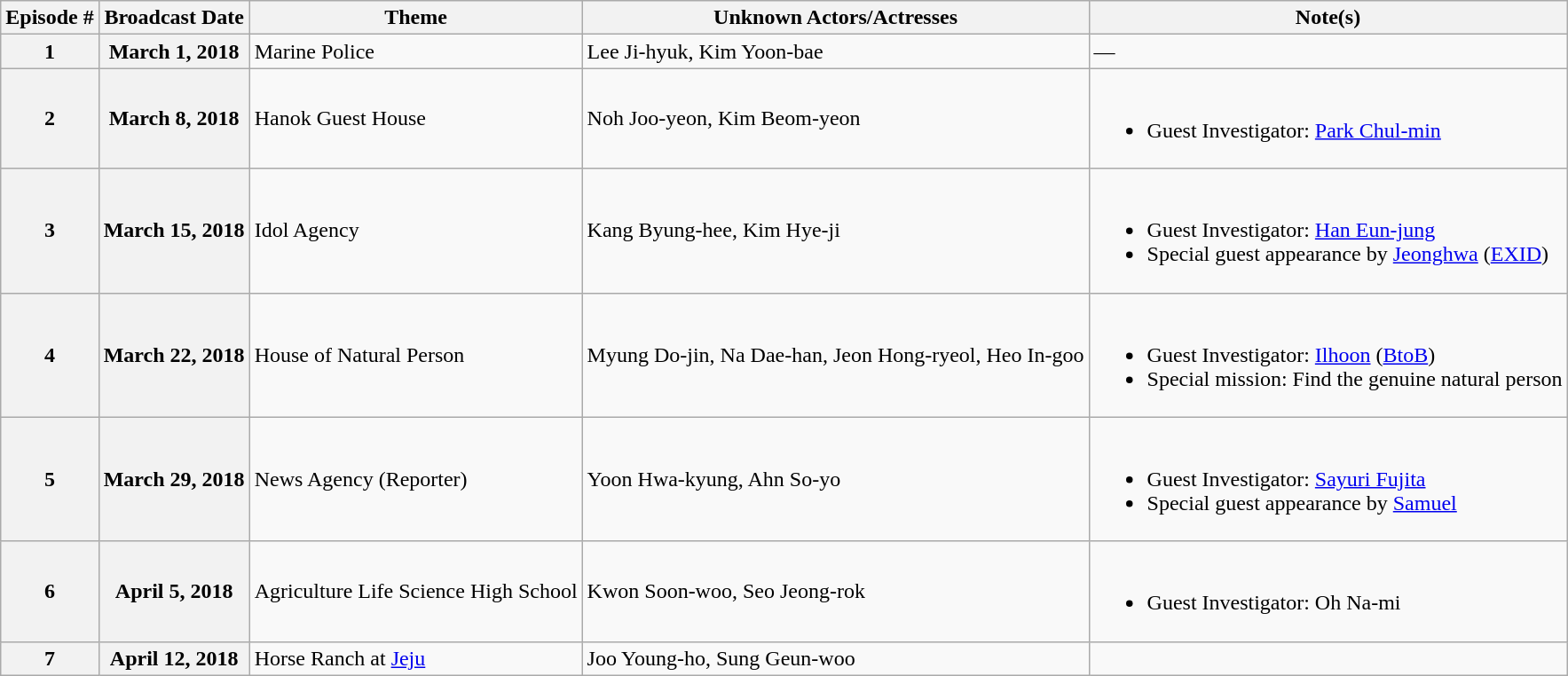<table Class ="wikitable sortable">
<tr>
<th>Episode #</th>
<th>Broadcast Date</th>
<th>Theme</th>
<th>Unknown Actors/Actresses</th>
<th>Note(s)</th>
</tr>
<tr>
<th>1</th>
<th>March 1, 2018</th>
<td>Marine Police</td>
<td>Lee Ji-hyuk, Kim Yoon-bae</td>
<td>—</td>
</tr>
<tr>
<th>2</th>
<th>March 8, 2018</th>
<td>Hanok Guest House</td>
<td>Noh Joo-yeon, Kim Beom-yeon</td>
<td><br><ul><li>Guest Investigator: <a href='#'>Park Chul-min</a></li></ul></td>
</tr>
<tr>
<th>3</th>
<th>March 15, 2018</th>
<td>Idol Agency</td>
<td>Kang Byung-hee, Kim Hye-ji</td>
<td><br><ul><li>Guest Investigator: <a href='#'>Han Eun-jung</a></li><li>Special guest appearance by <a href='#'>Jeonghwa</a> (<a href='#'>EXID</a>)</li></ul></td>
</tr>
<tr>
<th>4</th>
<th>March 22, 2018</th>
<td>House of Natural Person</td>
<td>Myung Do-jin, Na Dae-han, Jeon Hong-ryeol, Heo In-goo</td>
<td><br><ul><li>Guest Investigator: <a href='#'>Ilhoon</a> (<a href='#'>BtoB</a>)</li><li>Special mission: Find the genuine natural person</li></ul></td>
</tr>
<tr>
<th>5</th>
<th>March 29, 2018</th>
<td>News Agency (Reporter)</td>
<td>Yoon Hwa-kyung, Ahn So-yo</td>
<td><br><ul><li>Guest Investigator: <a href='#'>Sayuri Fujita</a></li><li>Special guest appearance by <a href='#'>Samuel</a></li></ul></td>
</tr>
<tr>
<th>6</th>
<th>April 5, 2018</th>
<td>Agriculture Life Science High School</td>
<td>Kwon Soon-woo, Seo Jeong-rok</td>
<td><br><ul><li>Guest Investigator: Oh Na-mi</li></ul></td>
</tr>
<tr>
<th>7</th>
<th>April 12, 2018</th>
<td>Horse Ranch at <a href='#'>Jeju</a></td>
<td>Joo Young-ho, Sung Geun-woo</td>
<td></td>
</tr>
</table>
